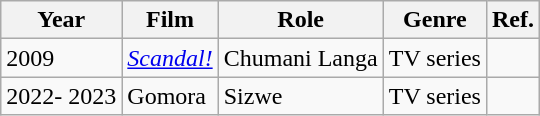<table class="wikitable">
<tr>
<th>Year</th>
<th>Film</th>
<th>Role</th>
<th>Genre</th>
<th>Ref.</th>
</tr>
<tr>
<td>2009</td>
<td><em><a href='#'>Scandal!</a></em></td>
<td>Chumani Langa</td>
<td>TV series</td>
<td></td>
</tr>
<tr>
<td>2022- 2023</td>
<td>Gomora</td>
<td>Sizwe</td>
<td>TV series</td>
<td></td>
</tr>
</table>
